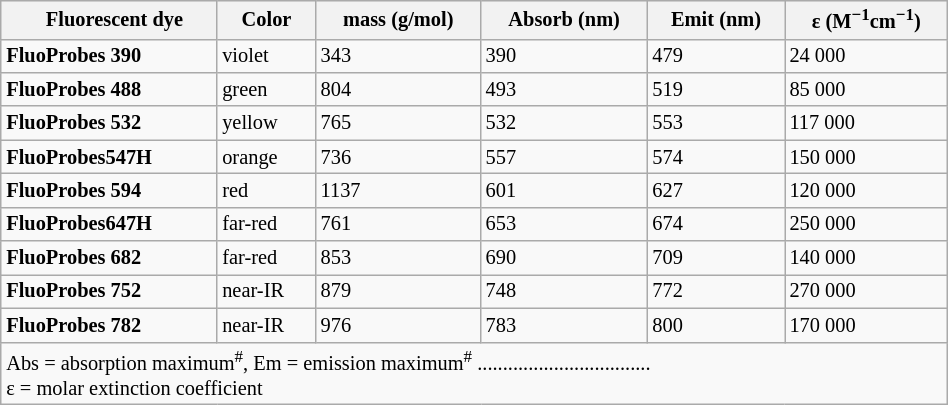<table class = "wikitable" style = "float:right; font-size:85%; margin-left:15px; width:50%">
<tr>
<th>  Fluorescent dye</th>
<th>Color</th>
<th>mass (g/mol)</th>
<th>Absorb (nm)</th>
<th>Emit (nm)</th>
<th>ε (M<sup>−1</sup>cm<sup>−1</sup>)</th>
</tr>
<tr>
<td><strong>FluoProbes 390</strong></td>
<td>violet</td>
<td>343</td>
<td>390</td>
<td>479</td>
<td>24 000</td>
</tr>
<tr>
<td><strong>FluoProbes 488</strong></td>
<td>green</td>
<td>804</td>
<td>493</td>
<td>519</td>
<td>85 000</td>
</tr>
<tr>
<td><strong>FluoProbes 532</strong></td>
<td>yellow</td>
<td>765</td>
<td>532</td>
<td>553</td>
<td>117 000</td>
</tr>
<tr>
<td><strong>FluoProbes547H</strong></td>
<td>orange</td>
<td>736</td>
<td>557</td>
<td>574</td>
<td>150 000</td>
</tr>
<tr>
<td><strong>FluoProbes 594</strong></td>
<td>red</td>
<td>1137</td>
<td>601</td>
<td>627</td>
<td>120 000</td>
</tr>
<tr>
<td><strong>FluoProbes647H</strong></td>
<td>far-red</td>
<td>761</td>
<td>653</td>
<td>674</td>
<td>250 000</td>
</tr>
<tr>
<td><strong>FluoProbes 682</strong></td>
<td>far-red</td>
<td>853</td>
<td>690</td>
<td>709</td>
<td>140 000</td>
</tr>
<tr>
<td><strong>FluoProbes 752</strong></td>
<td>near-IR</td>
<td>879</td>
<td>748</td>
<td>772</td>
<td>270 000</td>
</tr>
<tr>
<td><strong>FluoProbes 782</strong></td>
<td>near-IR</td>
<td>976</td>
<td>783</td>
<td>800</td>
<td>170 000</td>
</tr>
<tr>
<td colspan=6>Abs = absorption maximum<sup>#</sup>, Em = emission maximum<sup>#</sup> .................................. <br>ε = molar extinction coefficient</td>
</tr>
</table>
